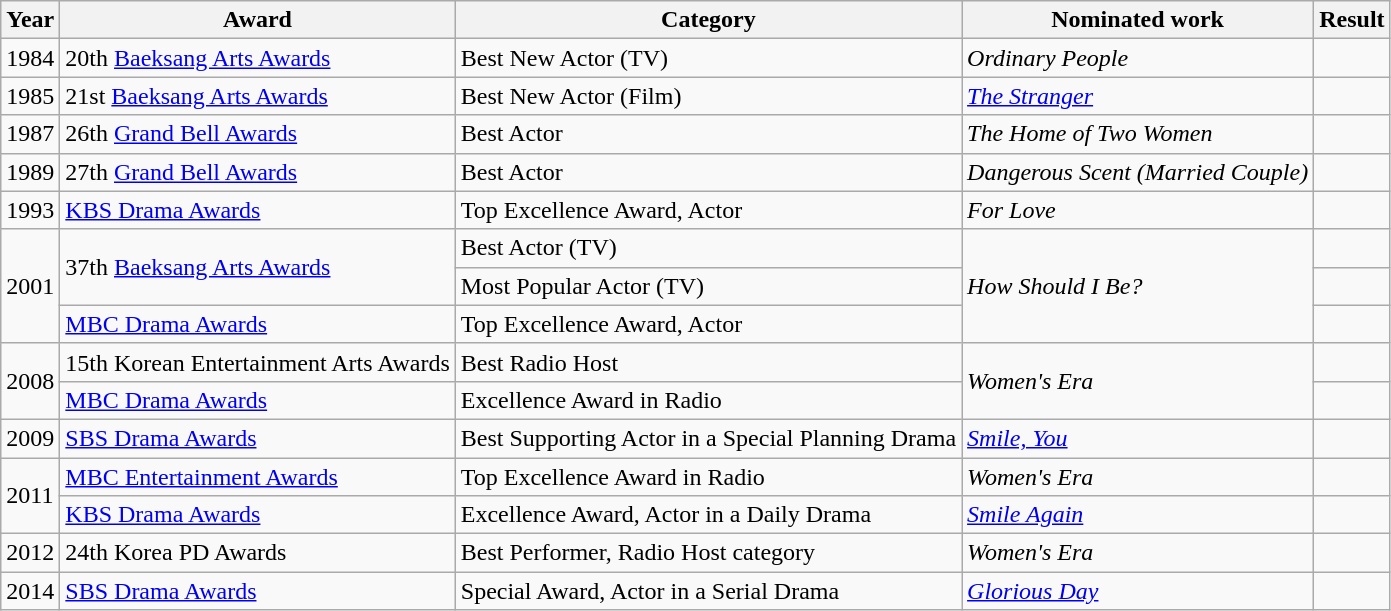<table class="wikitable">
<tr>
<th>Year</th>
<th>Award</th>
<th>Category</th>
<th>Nominated work</th>
<th>Result</th>
</tr>
<tr>
<td>1984</td>
<td>20th <a href='#'>Baeksang Arts Awards</a></td>
<td>Best New Actor (TV)</td>
<td><em>Ordinary People</em></td>
<td></td>
</tr>
<tr>
<td>1985</td>
<td>21st <a href='#'>Baeksang Arts Awards</a></td>
<td>Best New Actor (Film)</td>
<td><em><a href='#'>The Stranger</a></em></td>
<td></td>
</tr>
<tr>
<td>1987</td>
<td>26th <a href='#'>Grand Bell Awards</a></td>
<td>Best Actor</td>
<td><em>The Home of Two Women</em></td>
<td></td>
</tr>
<tr>
<td>1989</td>
<td>27th <a href='#'>Grand Bell Awards</a></td>
<td>Best Actor</td>
<td><em>Dangerous Scent (Married Couple)</em></td>
<td></td>
</tr>
<tr>
<td>1993</td>
<td><a href='#'>KBS Drama Awards</a></td>
<td>Top Excellence Award, Actor</td>
<td><em>For Love</em></td>
<td></td>
</tr>
<tr>
<td rowspan=3>2001</td>
<td rowspan=2>37th <a href='#'>Baeksang Arts Awards</a></td>
<td>Best Actor (TV)</td>
<td rowspan=3><em>How Should I Be?</em></td>
<td></td>
</tr>
<tr>
<td>Most Popular Actor (TV)</td>
<td></td>
</tr>
<tr>
<td><a href='#'>MBC Drama Awards</a></td>
<td>Top Excellence Award, Actor</td>
<td></td>
</tr>
<tr>
<td rowspan=2>2008</td>
<td>15th Korean Entertainment Arts Awards</td>
<td>Best Radio Host</td>
<td rowspan=2><em>Women's Era</em></td>
<td></td>
</tr>
<tr>
<td><a href='#'>MBC Drama Awards</a></td>
<td>Excellence Award in Radio</td>
<td></td>
</tr>
<tr>
<td>2009</td>
<td><a href='#'>SBS Drama Awards</a></td>
<td>Best Supporting Actor in a Special Planning Drama</td>
<td><em><a href='#'>Smile, You</a></em></td>
<td></td>
</tr>
<tr>
<td rowspan=2>2011</td>
<td><a href='#'>MBC Entertainment Awards</a></td>
<td>Top Excellence Award in Radio</td>
<td><em>Women's Era</em></td>
<td></td>
</tr>
<tr>
<td><a href='#'>KBS Drama Awards</a></td>
<td>Excellence Award, Actor in a Daily Drama</td>
<td><em><a href='#'>Smile Again</a></em></td>
<td></td>
</tr>
<tr>
<td>2012</td>
<td>24th Korea PD Awards</td>
<td>Best Performer, Radio Host category</td>
<td><em>Women's Era</em></td>
<td></td>
</tr>
<tr>
<td>2014</td>
<td><a href='#'>SBS Drama Awards</a></td>
<td>Special Award, Actor in a Serial Drama</td>
<td><em><a href='#'>Glorious Day</a></em></td>
<td></td>
</tr>
</table>
